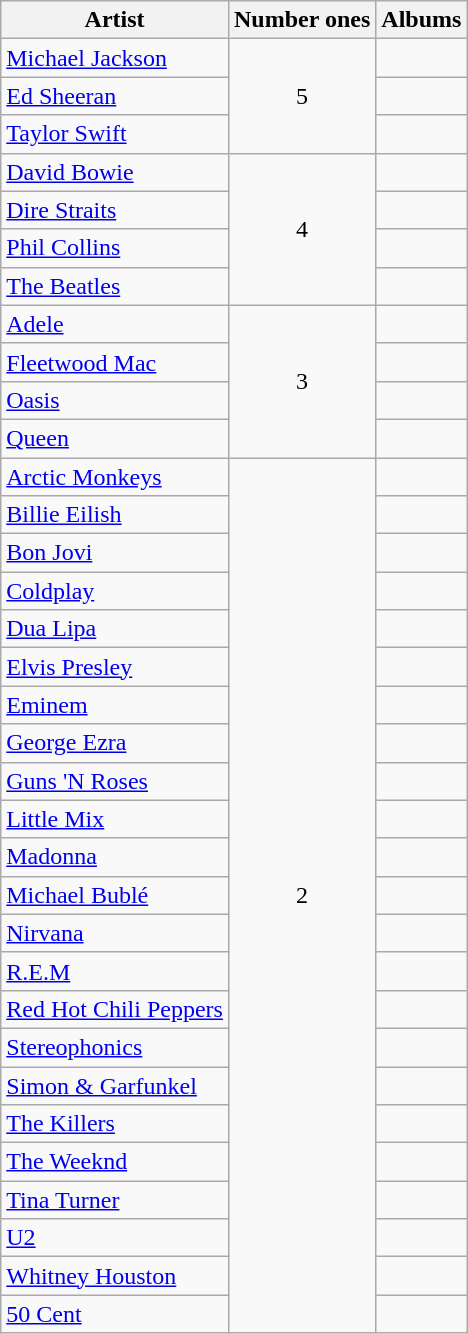<table class="wikitable sortable" style="text-align:center;">
<tr>
<th scope=col>Artist</th>
<th scope=col>Number ones</th>
<th scope=col>Albums</th>
</tr>
<tr>
<td align=left><a href='#'>Michael Jackson</a></td>
<td rowspan="3">5</td>
<td></td>
</tr>
<tr>
<td align=left><a href='#'>Ed Sheeran</a></td>
<td></td>
</tr>
<tr>
<td align=left><a href='#'>Taylor Swift</a></td>
<td></td>
</tr>
<tr>
<td align=left><a href='#'>David Bowie</a></td>
<td rowspan="4">4</td>
<td></td>
</tr>
<tr>
<td align=left><a href='#'>Dire Straits</a></td>
<td></td>
</tr>
<tr>
<td align=left><a href='#'>Phil Collins</a></td>
<td></td>
</tr>
<tr>
<td align=left><a href='#'>The Beatles</a></td>
<td></td>
</tr>
<tr>
<td align=left><a href='#'>Adele</a></td>
<td rowspan="4">3</td>
<td></td>
</tr>
<tr>
<td align=left><a href='#'>Fleetwood Mac</a></td>
<td></td>
</tr>
<tr>
<td align=left><a href='#'>Oasis</a></td>
<td></td>
</tr>
<tr>
<td align=left><a href='#'>Queen</a></td>
<td></td>
</tr>
<tr>
<td align=left><a href='#'>Arctic Monkeys</a></td>
<td rowspan="23">2</td>
<td></td>
</tr>
<tr>
<td align=left><a href='#'>Billie Eilish</a></td>
<td></td>
</tr>
<tr>
<td align=left><a href='#'>Bon Jovi</a></td>
<td></td>
</tr>
<tr>
<td align=left><a href='#'>Coldplay</a></td>
<td></td>
</tr>
<tr>
<td align=left><a href='#'>Dua Lipa</a></td>
<td></td>
</tr>
<tr>
<td align=left><a href='#'>Elvis Presley</a></td>
<td></td>
</tr>
<tr>
<td align=left><a href='#'>Eminem</a></td>
<td></td>
</tr>
<tr>
<td align=left><a href='#'>George Ezra</a></td>
<td></td>
</tr>
<tr>
<td align=left><a href='#'>Guns 'N Roses</a></td>
<td></td>
</tr>
<tr>
<td align=left><a href='#'>Little Mix</a></td>
<td></td>
</tr>
<tr>
<td align=left><a href='#'>Madonna</a></td>
<td></td>
</tr>
<tr>
<td align=left><a href='#'>Michael Bublé</a></td>
<td></td>
</tr>
<tr>
<td align=left><a href='#'>Nirvana</a></td>
<td></td>
</tr>
<tr>
<td align=left><a href='#'>R.E.M</a></td>
<td></td>
</tr>
<tr>
<td align=left><a href='#'>Red Hot Chili Peppers</a></td>
<td></td>
</tr>
<tr>
<td align=left><a href='#'>Stereophonics</a></td>
<td></td>
</tr>
<tr>
<td align=left><a href='#'>Simon & Garfunkel</a></td>
<td></td>
</tr>
<tr>
<td align=left><a href='#'>The Killers</a></td>
<td></td>
</tr>
<tr>
<td align=left><a href='#'>The Weeknd</a></td>
<td></td>
</tr>
<tr>
<td align=left><a href='#'>Tina Turner</a></td>
<td></td>
</tr>
<tr>
<td align=left><a href='#'>U2</a></td>
<td></td>
</tr>
<tr>
<td align=left><a href='#'>Whitney Houston</a></td>
<td></td>
</tr>
<tr>
<td align=left><a href='#'>50 Cent</a></td>
<td></td>
</tr>
</table>
